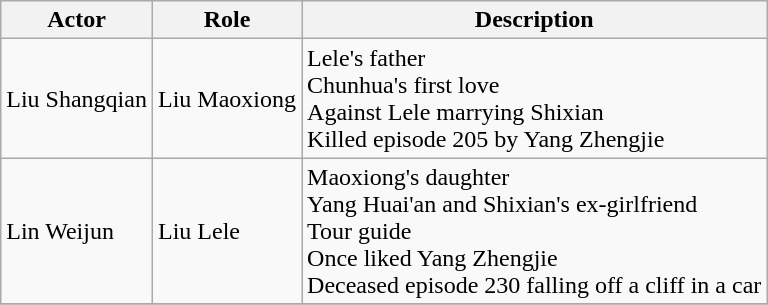<table class="wikitable">
<tr>
<th>Actor</th>
<th>Role</th>
<th>Description</th>
</tr>
<tr>
<td>Liu Shangqian</td>
<td>Liu Maoxiong</td>
<td>Lele's father<br>Chunhua's first love<br>Against Lele marrying Shixian<br>Killed episode 205 by Yang Zhengjie</td>
</tr>
<tr>
<td>Lin Weijun</td>
<td>Liu Lele</td>
<td>Maoxiong's daughter<br>Yang Huai'an and Shixian's ex-girlfriend<br>Tour guide<br>Once liked Yang Zhengjie<br>Deceased episode 230 falling off a cliff in a car</td>
</tr>
<tr>
</tr>
</table>
